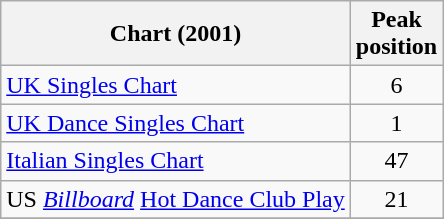<table class="wikitable sortable">
<tr>
<th>Chart (2001)</th>
<th>Peak<br>position</th>
</tr>
<tr>
<td><a href='#'>UK Singles Chart</a></td>
<td align="center">6</td>
</tr>
<tr>
<td><a href='#'>UK Dance Singles Chart</a></td>
<td align="center">1</td>
</tr>
<tr>
<td><a href='#'>Italian Singles Chart</a></td>
<td align="center">47</td>
</tr>
<tr>
<td>US <a href='#'><em>Billboard</em></a> <a href='#'>Hot Dance Club Play</a></td>
<td align="center">21</td>
</tr>
<tr>
</tr>
</table>
